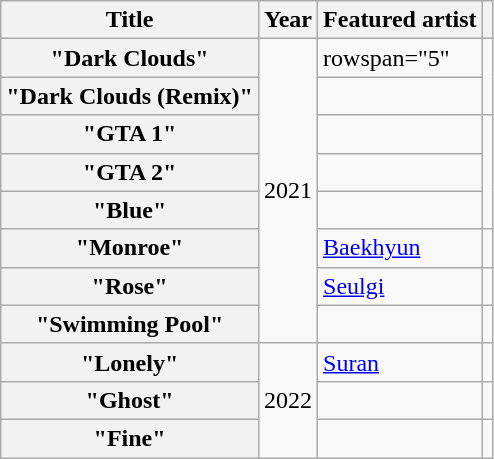<table class="wikitable plainrowheaders sortable">
<tr>
<th scope="col">Title</th>
<th scope="col">Year</th>
<th scope="col">Featured artist</th>
<th scope="col"></th>
</tr>
<tr>
<th scope="row">"Dark Clouds"</th>
<td rowspan="8">2021</td>
<td>rowspan="5" </td>
<td rowspan="2" style="text-align:center"></td>
</tr>
<tr>
<th scope="row">"Dark Clouds (Remix)"</th>
</tr>
<tr>
<th scope="row">"GTA 1"</th>
<td style="text-align:center"></td>
</tr>
<tr>
<th scope="row">"GTA 2"</th>
<td style="text-align:center"></td>
</tr>
<tr>
<th scope="row">"Blue"</th>
<td style="text-align:center"></td>
</tr>
<tr>
<th scope="row">"Monroe"</th>
<td><a href='#'>Baekhyun</a></td>
<td style="text-align:center"></td>
</tr>
<tr>
<th scope="row">"Rose"</th>
<td><a href='#'>Seulgi</a></td>
<td style="text-align:center"></td>
</tr>
<tr>
<th scope="row">"Swimming Pool"</th>
<td></td>
<td style="text-align:center"></td>
</tr>
<tr>
<th scope="row">"Lonely"</th>
<td rowspan="3">2022</td>
<td><a href='#'>Suran</a></td>
<td style="text-align:center"></td>
</tr>
<tr>
<th scope="row">"Ghost"</th>
<td></td>
<td style="text-align:center"></td>
</tr>
<tr>
<th scope="row">"Fine"</th>
<td></td>
<td style="text-align:center"></td>
</tr>
</table>
